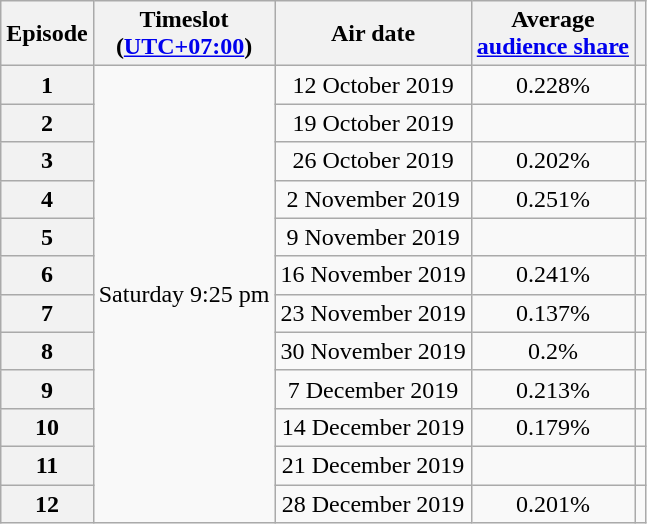<table class="wikitable">
<tr>
<th>Episode<br></th>
<th>Timeslot<br>(<a href='#'>UTC+07:00</a>)</th>
<th>Air date</th>
<th>Average<br><a href='#'>audience share</a></th>
<th></th>
</tr>
<tr>
<th style="text-align: center;">1</th>
<td rowspan="12" style="text-align: center;">Saturday 9:25 pm</td>
<td style="text-align: center;">12 October 2019</td>
<td style="text-align: center;">0.228%</td>
<td style="text-align: center;"></td>
</tr>
<tr>
<th style="text-align: center;">2</th>
<td style="text-align: center;">19 October 2019</td>
<td style="text-align: center;"></td>
<td style="text-align: center;"></td>
</tr>
<tr>
<th style="text-align: center;">3</th>
<td style="text-align: center;">26 October 2019</td>
<td style="text-align: center;">0.202%</td>
<td style="text-align: center;"></td>
</tr>
<tr>
<th style="text-align: center;">4</th>
<td style="text-align: center;">2 November 2019</td>
<td style="text-align: center;">0.251%</td>
<td style="text-align: center;"></td>
</tr>
<tr>
<th style="text-align: center;">5</th>
<td style="text-align: center;">9 November 2019</td>
<td style="text-align: center;"></td>
<td style="text-align: center;"></td>
</tr>
<tr>
<th style="text-align: center;">6</th>
<td style="text-align: center;">16 November 2019</td>
<td style="text-align: center;">0.241%</td>
<td style="text-align: center;"></td>
</tr>
<tr>
<th style="text-align: center;">7</th>
<td style="text-align: center;">23 November 2019</td>
<td style="text-align: center;">0.137%</td>
<td style="text-align: center;"></td>
</tr>
<tr>
<th style="text-align: center;">8</th>
<td style="text-align: center;">30 November 2019</td>
<td style="text-align: center;">0.2%</td>
<td style="text-align: center;"></td>
</tr>
<tr>
<th style="text-align: center;">9</th>
<td style="text-align: center;">7 December 2019</td>
<td style="text-align: center;">0.213%</td>
<td style="text-align: center;"></td>
</tr>
<tr>
<th style="text-align: center;">10</th>
<td style="text-align: center;">14 December 2019</td>
<td style="text-align: center;">0.179%</td>
<td style="text-align: center;"></td>
</tr>
<tr>
<th style="text-align: center;">11</th>
<td style="text-align: center;">21 December 2019</td>
<td style="text-align: center;"></td>
<td style="text-align: center;"></td>
</tr>
<tr>
<th style="text-align: center;">12</th>
<td style="text-align: center;">28 December 2019</td>
<td style="text-align: center;">0.201%</td>
<td style="text-align: center;"></td>
</tr>
</table>
